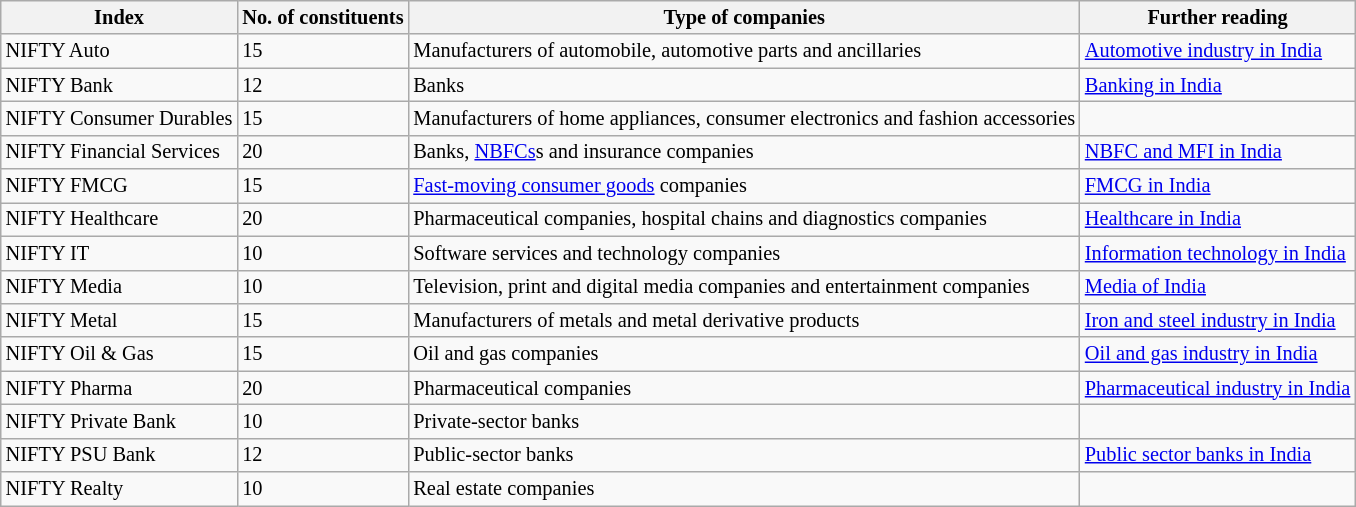<table class="wikitable sortable" id="constituents" style="font-size:85%">
<tr>
<th>Index</th>
<th>No. of constituents</th>
<th>Type of companies</th>
<th>Further reading</th>
</tr>
<tr>
<td>NIFTY Auto</td>
<td>15</td>
<td>Manufacturers of automobile, automotive parts and ancillaries</td>
<td><a href='#'>Automotive industry in India</a></td>
</tr>
<tr>
<td>NIFTY Bank</td>
<td>12</td>
<td>Banks</td>
<td><a href='#'>Banking in India</a></td>
</tr>
<tr>
<td>NIFTY Consumer Durables</td>
<td>15</td>
<td>Manufacturers of home appliances, consumer electronics and fashion accessories</td>
</tr>
<tr>
<td>NIFTY Financial Services</td>
<td>20</td>
<td>Banks, <a href='#'>NBFCs</a>s and insurance companies</td>
<td><a href='#'>NBFC and MFI in India</a></td>
</tr>
<tr>
<td>NIFTY FMCG</td>
<td>15</td>
<td><a href='#'>Fast-moving consumer goods</a> companies</td>
<td><a href='#'>FMCG in India</a></td>
</tr>
<tr>
<td>NIFTY Healthcare</td>
<td>20</td>
<td>Pharmaceutical companies, hospital chains and diagnostics companies</td>
<td><a href='#'>Healthcare in India</a></td>
</tr>
<tr>
<td>NIFTY IT</td>
<td>10</td>
<td>Software services and technology companies</td>
<td><a href='#'>Information technology in India</a></td>
</tr>
<tr>
<td>NIFTY Media</td>
<td>10</td>
<td>Television, print and digital media companies and entertainment companies</td>
<td><a href='#'>Media of India</a></td>
</tr>
<tr>
<td>NIFTY Metal</td>
<td>15</td>
<td>Manufacturers of metals and metal derivative products</td>
<td><a href='#'>Iron and steel industry in India</a></td>
</tr>
<tr>
<td>NIFTY Oil & Gas</td>
<td>15</td>
<td>Oil and gas companies</td>
<td><a href='#'>Oil and gas industry in India</a></td>
</tr>
<tr>
<td>NIFTY Pharma</td>
<td>20</td>
<td>Pharmaceutical companies</td>
<td><a href='#'>Pharmaceutical industry in India</a></td>
</tr>
<tr>
<td>NIFTY Private Bank</td>
<td>10</td>
<td>Private-sector banks</td>
</tr>
<tr>
<td>NIFTY PSU Bank</td>
<td>12</td>
<td>Public-sector banks</td>
<td><a href='#'>Public sector banks in India</a></td>
</tr>
<tr>
<td>NIFTY Realty</td>
<td>10</td>
<td>Real estate companies</td>
</tr>
</table>
